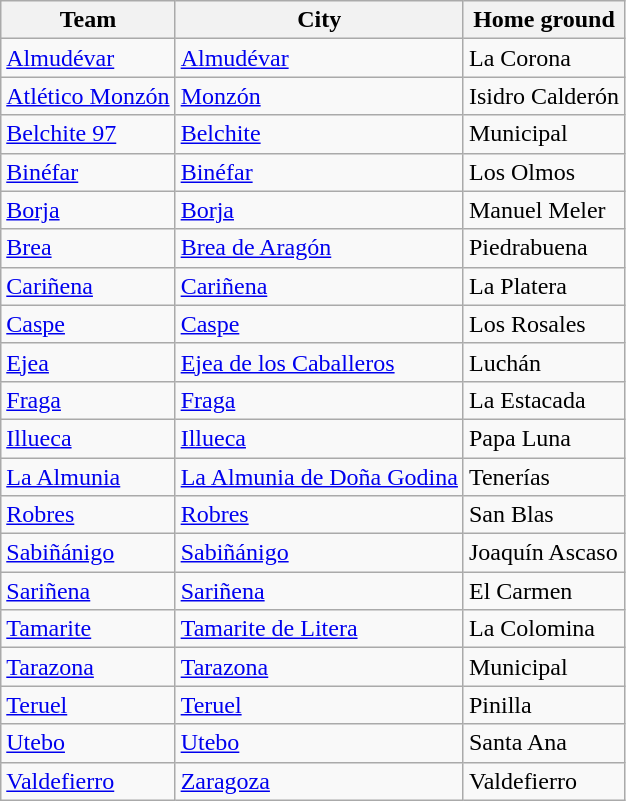<table class="wikitable sortable">
<tr>
<th>Team</th>
<th>City</th>
<th>Home ground</th>
</tr>
<tr>
<td><a href='#'>Almudévar</a></td>
<td><a href='#'>Almudévar</a></td>
<td>La Corona</td>
</tr>
<tr>
<td><a href='#'>Atlético Monzón</a></td>
<td><a href='#'>Monzón</a></td>
<td>Isidro Calderón</td>
</tr>
<tr>
<td><a href='#'>Belchite 97</a></td>
<td><a href='#'>Belchite</a></td>
<td>Municipal</td>
</tr>
<tr>
<td><a href='#'>Binéfar</a></td>
<td><a href='#'>Binéfar</a></td>
<td>Los Olmos</td>
</tr>
<tr>
<td><a href='#'>Borja</a></td>
<td><a href='#'>Borja</a></td>
<td>Manuel Meler</td>
</tr>
<tr>
<td><a href='#'>Brea</a></td>
<td><a href='#'>Brea de Aragón</a></td>
<td>Piedrabuena</td>
</tr>
<tr>
<td><a href='#'>Cariñena</a></td>
<td><a href='#'>Cariñena</a></td>
<td>La Platera</td>
</tr>
<tr>
<td><a href='#'>Caspe</a></td>
<td><a href='#'>Caspe</a></td>
<td>Los Rosales</td>
</tr>
<tr>
<td><a href='#'>Ejea</a></td>
<td><a href='#'>Ejea de los Caballeros</a></td>
<td>Luchán</td>
</tr>
<tr>
<td><a href='#'>Fraga</a></td>
<td><a href='#'>Fraga</a></td>
<td>La Estacada</td>
</tr>
<tr>
<td><a href='#'>Illueca</a></td>
<td><a href='#'>Illueca</a></td>
<td>Papa Luna</td>
</tr>
<tr>
<td><a href='#'>La Almunia</a></td>
<td><a href='#'>La Almunia de Doña Godina</a></td>
<td>Tenerías</td>
</tr>
<tr>
<td><a href='#'>Robres</a></td>
<td><a href='#'>Robres</a></td>
<td>San Blas</td>
</tr>
<tr>
<td><a href='#'>Sabiñánigo</a></td>
<td><a href='#'>Sabiñánigo</a></td>
<td>Joaquín Ascaso</td>
</tr>
<tr>
<td><a href='#'>Sariñena</a></td>
<td><a href='#'>Sariñena</a></td>
<td>El Carmen</td>
</tr>
<tr>
<td><a href='#'>Tamarite</a></td>
<td><a href='#'>Tamarite de Litera</a></td>
<td>La Colomina</td>
</tr>
<tr>
<td><a href='#'>Tarazona</a></td>
<td><a href='#'>Tarazona</a></td>
<td>Municipal</td>
</tr>
<tr>
<td><a href='#'>Teruel</a></td>
<td><a href='#'>Teruel</a></td>
<td>Pinilla</td>
</tr>
<tr>
<td><a href='#'>Utebo</a></td>
<td><a href='#'>Utebo</a></td>
<td>Santa Ana</td>
</tr>
<tr>
<td><a href='#'>Valdefierro</a></td>
<td><a href='#'>Zaragoza</a></td>
<td>Valdefierro</td>
</tr>
</table>
